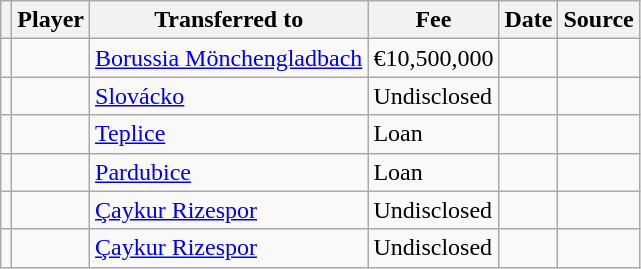<table class="wikitable plainrowheaders sortable">
<tr>
<th></th>
<th scope="col">Player</th>
<th>Transferred to</th>
<th style="width: 65px;">Fee</th>
<th scope="col">Date</th>
<th scope="col">Source</th>
</tr>
<tr>
<td align=center></td>
<td></td>
<td> <a href='#'>Borussia Mönchengladbach</a></td>
<td>€10,500,000</td>
<td></td>
<td></td>
</tr>
<tr>
<td align="center"></td>
<td></td>
<td> <a href='#'>Slovácko</a></td>
<td>Undisclosed</td>
<td></td>
<td></td>
</tr>
<tr>
<td align="center"></td>
<td></td>
<td> <a href='#'>Teplice</a></td>
<td>Loan</td>
<td></td>
<td></td>
</tr>
<tr>
<td align="center"></td>
<td></td>
<td> <a href='#'>Pardubice</a></td>
<td>Loan</td>
<td></td>
<td></td>
</tr>
<tr>
<td align="center"></td>
<td></td>
<td> <a href='#'>Çaykur Rizespor</a></td>
<td>Undisclosed</td>
<td></td>
<td></td>
</tr>
<tr>
<td align="center"></td>
<td></td>
<td> <a href='#'>Çaykur Rizespor</a></td>
<td>Undisclosed</td>
<td></td>
<td></td>
</tr>
</table>
